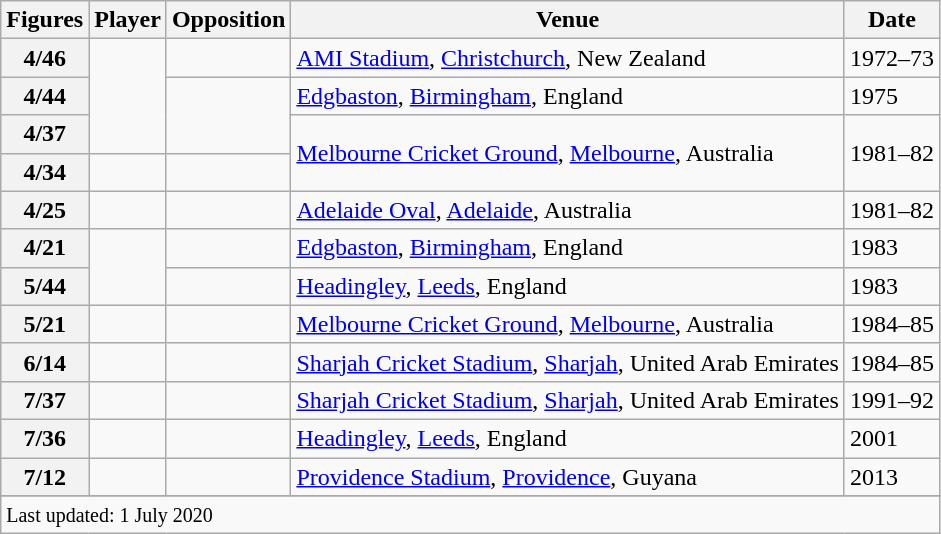<table class="wikitable plainrowheaders sortable">
<tr>
<th scope=col>Figures</th>
<th scope=col>Player</th>
<th scope=col>Opposition</th>
<th scope=col>Venue</th>
<th scope=col>Date</th>
</tr>
<tr>
<th>4/46</th>
<td rowspan=3></td>
<td></td>
<td><a href='#'>AMI Stadium</a>, <a href='#'>Christchurch</a>, New Zealand</td>
<td>1972–73</td>
</tr>
<tr>
<th>4/44</th>
<td rowspan=2></td>
<td><a href='#'>Edgbaston</a>, <a href='#'>Birmingham</a>, England</td>
<td>1975 </td>
</tr>
<tr>
<th>4/37</th>
<td rowspan=2><a href='#'>Melbourne Cricket Ground</a>, <a href='#'>Melbourne</a>, Australia</td>
<td rowspan=2>1981–82</td>
</tr>
<tr>
<th>4/34</th>
<td></td>
<td></td>
</tr>
<tr>
<th>4/25</th>
<td></td>
<td></td>
<td><a href='#'>Adelaide Oval</a>, <a href='#'>Adelaide</a>, Australia</td>
<td>1981–82</td>
</tr>
<tr>
<th>4/21</th>
<td rowspan=2></td>
<td></td>
<td><a href='#'>Edgbaston</a>, <a href='#'>Birmingham</a>, England</td>
<td>1983 </td>
</tr>
<tr>
<th>5/44</th>
<td></td>
<td><a href='#'>Headingley</a>, <a href='#'>Leeds</a>, England</td>
<td>1983 </td>
</tr>
<tr>
<th>5/21</th>
<td></td>
<td></td>
<td><a href='#'>Melbourne Cricket Ground</a>, <a href='#'>Melbourne</a>, Australia</td>
<td>1984–85</td>
</tr>
<tr>
<th>6/14</th>
<td></td>
<td></td>
<td><a href='#'>Sharjah Cricket Stadium</a>, <a href='#'>Sharjah</a>, United Arab Emirates</td>
<td>1984–85</td>
</tr>
<tr>
<th>7/37</th>
<td></td>
<td></td>
<td><a href='#'>Sharjah Cricket Stadium</a>, <a href='#'>Sharjah</a>, United Arab Emirates</td>
<td>1991–92</td>
</tr>
<tr>
<th>7/36</th>
<td></td>
<td></td>
<td><a href='#'>Headingley</a>, <a href='#'>Leeds</a>, England</td>
<td>2001</td>
</tr>
<tr>
<th>7/12</th>
<td></td>
<td></td>
<td><a href='#'>Providence Stadium</a>, <a href='#'>Providence</a>, Guyana</td>
<td>2013</td>
</tr>
<tr>
</tr>
<tr class=sortbottom>
<td colspan=5><small>Last updated: 1 July 2020</small></td>
</tr>
</table>
